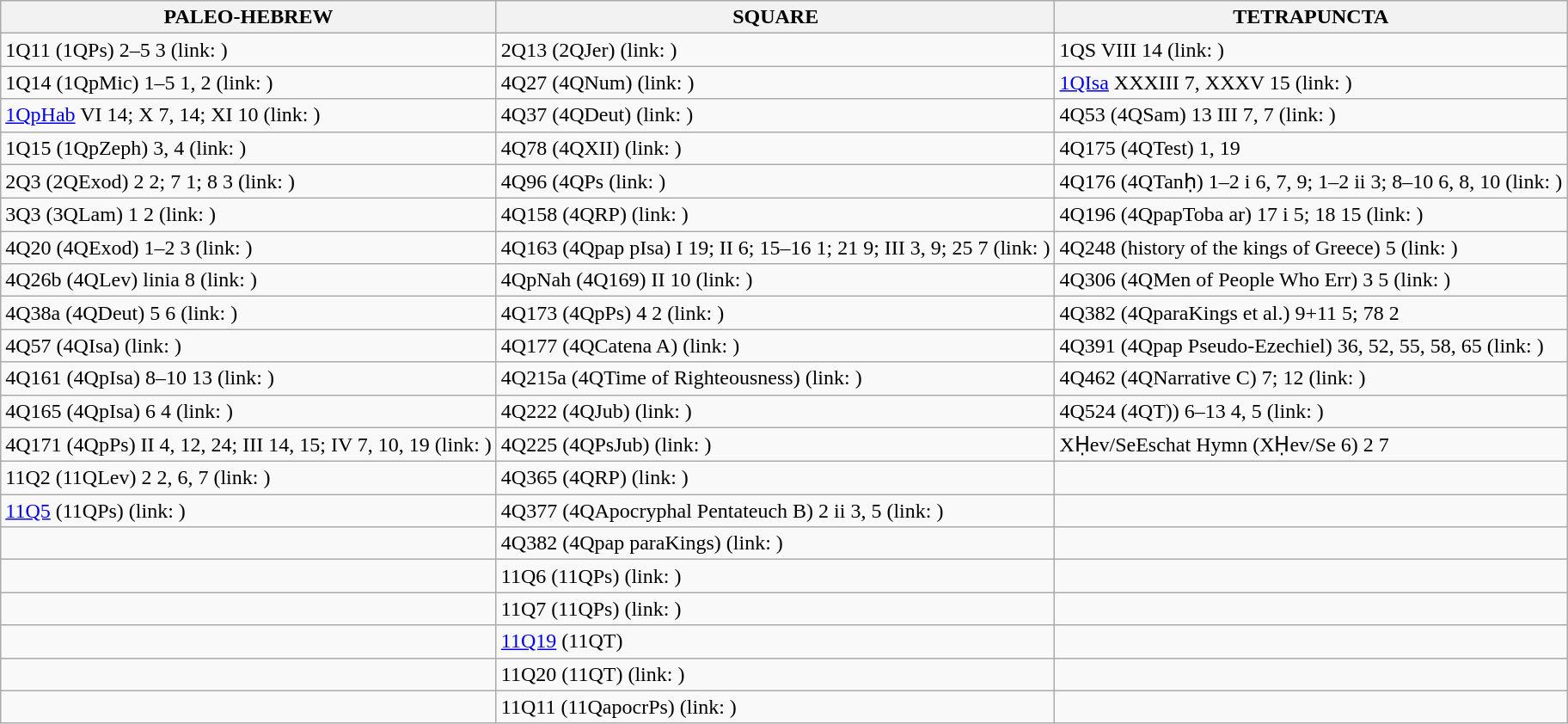<table class="wikitable">
<tr>
<th>PALEO-HEBREW</th>
<th>SQUARE</th>
<th>TETRAPUNCTA</th>
</tr>
<tr>
<td>1Q11 (1QPs) 2–5 3 (link: )</td>
<td>2Q13 (2QJer) (link: )</td>
<td>1QS VIII 14 (link: )</td>
</tr>
<tr>
<td>1Q14 (1QpMic) 1–5 1, 2 (link: )</td>
<td>4Q27 (4QNum) (link: )</td>
<td><a href='#'>1QIsa</a> XXXIII 7, XXXV 15 (link: )</td>
</tr>
<tr>
<td><a href='#'>1QpHab</a> VI 14; X 7, 14; XI 10 (link: )</td>
<td>4Q37 (4QDeut) (link: )</td>
<td>4Q53 (4QSam) 13 III 7, 7 (link: )</td>
</tr>
<tr>
<td>1Q15 (1QpZeph) 3, 4 (link: )</td>
<td>4Q78 (4QXII) (link: )</td>
<td>4Q175 (4QTest) 1, 19</td>
</tr>
<tr>
<td>2Q3 (2QExod) 2 2; 7 1; 8 3 (link:  )</td>
<td>4Q96 (4QPs (link: )</td>
<td>4Q176 (4QTanḥ) 1–2 i 6, 7, 9; 1–2 ii 3; 8–10 6, 8, 10 (link: )</td>
</tr>
<tr>
<td>3Q3 (3QLam) 1 2 (link: )</td>
<td>4Q158 (4QRP) (link: )</td>
<td>4Q196 (4QpapToba ar) 17 i 5; 18 15 (link: )</td>
</tr>
<tr>
<td>4Q20 (4QExod) 1–2 3 (link: )</td>
<td>4Q163 (4Qpap pIsa) I 19; II 6; 15–16 1; 21 9; III 3, 9; 25 7 (link: )</td>
<td>4Q248 (history of the kings of Greece) 5 (link: )</td>
</tr>
<tr>
<td>4Q26b (4QLev) linia 8 (link: )</td>
<td>4QpNah (4Q169) II 10 (link: )</td>
<td>4Q306 (4QMen of People Who Err) 3 5 (link: )</td>
</tr>
<tr>
<td>4Q38a (4QDeut) 5 6 (link: )</td>
<td>4Q173 (4QpPs) 4 2 (link: )</td>
<td>4Q382 (4QparaKings et al.) 9+11 5; 78 2</td>
</tr>
<tr>
<td>4Q57 (4QIsa) (link: )</td>
<td>4Q177 (4QCatena A) (link: )</td>
<td>4Q391 (4Qpap Pseudo-Ezechiel) 36, 52, 55, 58, 65 (link: )</td>
</tr>
<tr>
<td>4Q161 (4QpIsa) 8–10 13 (link: )</td>
<td>4Q215a (4QTime of Righteousness) (link: )</td>
<td>4Q462 (4QNarrative C) 7; 12 (link: )</td>
</tr>
<tr>
<td>4Q165 (4QpIsa) 6 4 (link: )</td>
<td>4Q222 (4QJub) (link: )</td>
<td>4Q524 (4QT)) 6–13 4, 5 (link: )</td>
</tr>
<tr>
<td>4Q171 (4QpPs) II 4, 12, 24; III 14, 15; IV 7, 10, 19 (link: )</td>
<td>4Q225 (4QPsJub) (link: )</td>
<td>XḤev/SeEschat Hymn (XḤev/Se 6) 2 7</td>
</tr>
<tr>
<td>11Q2 (11QLev) 2 2, 6, 7 (link: )</td>
<td>4Q365 (4QRP) (link: )</td>
<td></td>
</tr>
<tr>
<td><a href='#'>11Q5</a> (11QPs) (link: )</td>
<td>4Q377 (4QApocryphal Pentateuch B) 2 ii 3, 5 (link: )</td>
<td></td>
</tr>
<tr>
<td></td>
<td>4Q382 (4Qpap paraKings) (link: )</td>
<td></td>
</tr>
<tr>
<td></td>
<td>11Q6 (11QPs) (link: )</td>
<td></td>
</tr>
<tr>
<td></td>
<td>11Q7 (11QPs) (link: )</td>
<td></td>
</tr>
<tr>
<td></td>
<td><a href='#'>11Q19</a> (11QT)</td>
<td></td>
</tr>
<tr>
<td></td>
<td>11Q20 (11QT) (link: )</td>
<td></td>
</tr>
<tr>
<td></td>
<td>11Q11 (11QapocrPs) (link: )</td>
<td></td>
</tr>
</table>
